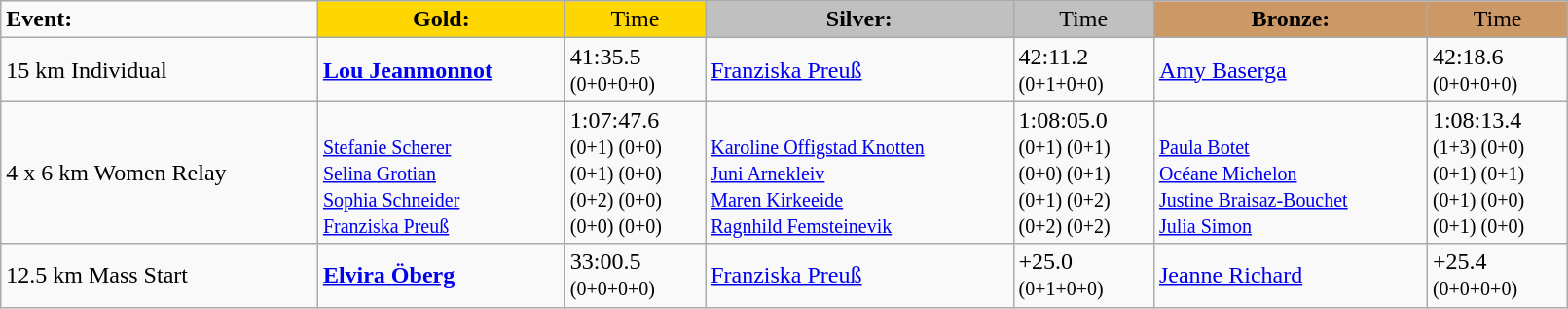<table class="wikitable" width=85%>
<tr>
<td><strong>Event:</strong></td>
<td style="text-align:center;background-color:gold;"><strong>Gold:</strong></td>
<td style="text-align:center;background-color:gold;">Time</td>
<td style="text-align:center;background-color:silver;"><strong>Silver:</strong></td>
<td style="text-align:center;background-color:silver;">Time</td>
<td style="text-align:center;background-color:#CC9966;"><strong>Bronze:</strong></td>
<td style="text-align:center;background-color:#CC9966;">Time</td>
</tr>
<tr>
<td>15 km Individual</td>
<td><strong><a href='#'>Lou Jeanmonnot</a></strong><br><small></small></td>
<td>41:35.5<br><small>(0+0+0+0)</small></td>
<td><a href='#'>Franziska Preuß</a><br><small></small></td>
<td>42:11.2<br><small>(0+1+0+0)</small></td>
<td><a href='#'>Amy Baserga</a><br><small></small></td>
<td>42:18.6<br><small>(0+0+0+0)</small></td>
</tr>
<tr>
<td>4 x 6 km Women Relay</td>
<td><strong></strong><br><small><a href='#'>Stefanie Scherer</a><br><a href='#'>Selina Grotian</a><br><a href='#'>Sophia Schneider</a><br><a href='#'>Franziska Preuß</a></small></td>
<td>1:07:47.6<br><small>(0+1) (0+0)<br>(0+1) (0+0)<br>(0+2) (0+0)<br>(0+0) (0+0)</small></td>
<td><br><small><a href='#'>Karoline Offigstad Knotten</a><br><a href='#'>Juni Arnekleiv</a><br><a href='#'>Maren Kirkeeide</a><br><a href='#'>Ragnhild Femsteinevik</a></small></td>
<td>1:08:05.0<br><small>(0+1) (0+1)<br>(0+0) (0+1)<br>(0+1) (0+2)<br>(0+2) (0+2)</small></td>
<td><br><small><a href='#'>Paula Botet</a><br><a href='#'>Océane Michelon</a><br><a href='#'>Justine Braisaz-Bouchet</a><br><a href='#'>Julia Simon</a></small></td>
<td>1:08:13.4<br><small>(1+3) (0+0)<br>(0+1) (0+1)<br>(0+1) (0+0)<br>(0+1) (0+0)</small></td>
</tr>
<tr>
<td>12.5 km Mass Start</td>
<td><strong><a href='#'>Elvira Öberg</a></strong><br><small></small></td>
<td>33:00.5<br><small>(0+0+0+0)</small></td>
<td><a href='#'>Franziska Preuß</a><br><small></small></td>
<td>+25.0<br><small>(0+1+0+0)</small></td>
<td><a href='#'>Jeanne Richard</a><br><small></small></td>
<td>+25.4<br><small>(0+0+0+0)</small></td>
</tr>
</table>
